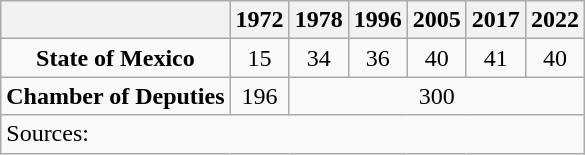<table class="wikitable" style="text-align: center">
<tr>
<th></th>
<th>1972</th>
<th>1978</th>
<th>1996</th>
<th>2005</th>
<th>2017</th>
<th>2022</th>
</tr>
<tr>
<td><strong>State of Mexico</strong></td>
<td>15</td>
<td>34</td>
<td>36</td>
<td>40</td>
<td>41</td>
<td>40</td>
</tr>
<tr>
<td><strong>Chamber of Deputies</strong></td>
<td>196</td>
<td colspan=5>300</td>
</tr>
<tr>
<td colspan=7 style="text-align: left">Sources: </td>
</tr>
</table>
